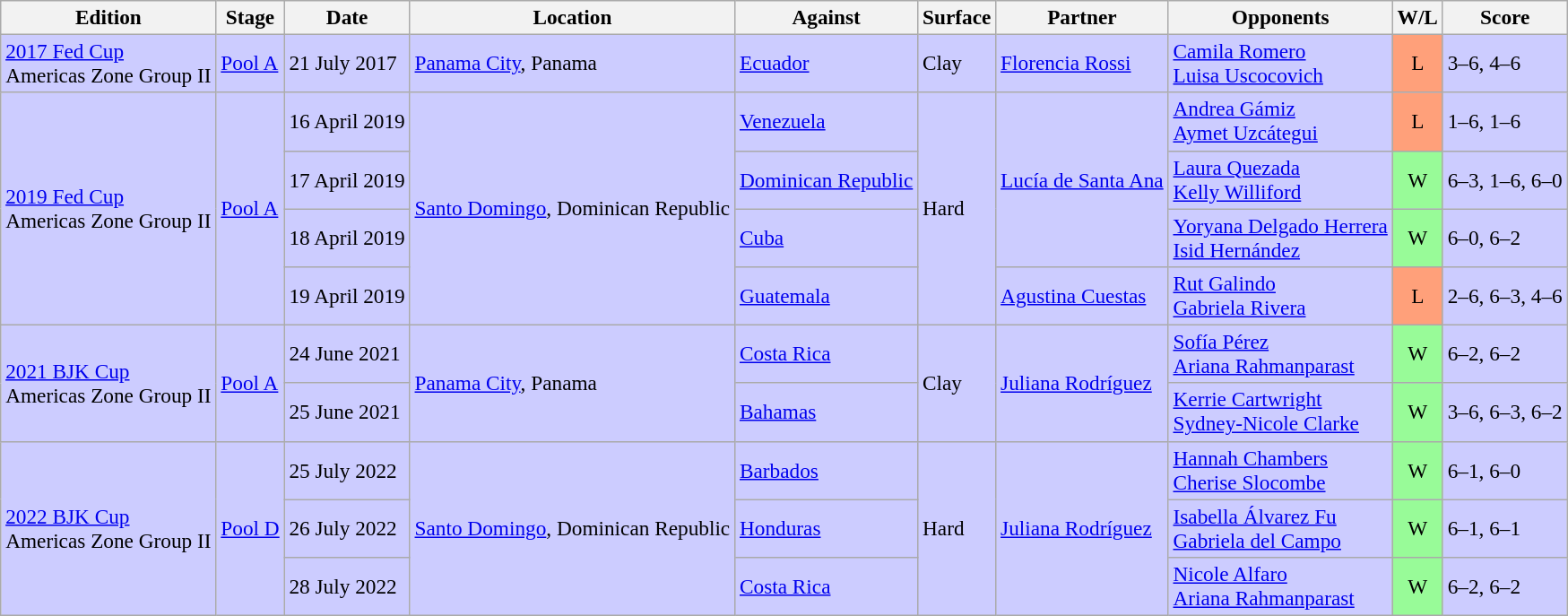<table class=wikitable style=font-size:97%>
<tr>
<th>Edition</th>
<th>Stage</th>
<th>Date</th>
<th>Location</th>
<th>Against</th>
<th>Surface</th>
<th>Partner</th>
<th>Opponents</th>
<th>W/L</th>
<th>Score</th>
</tr>
<tr style="background:#CCCCFF;">
<td><a href='#'>2017 Fed Cup</a> <br> Americas Zone Group II</td>
<td><a href='#'>Pool A</a></td>
<td>21 July 2017</td>
<td><a href='#'>Panama City</a>, Panama</td>
<td> <a href='#'>Ecuador</a></td>
<td>Clay</td>
<td><a href='#'>Florencia Rossi</a></td>
<td><a href='#'>Camila Romero</a> <br> <a href='#'>Luisa Uscocovich</a></td>
<td style="text-align:center; background:#ffa07a;">L</td>
<td>3–6, 4–6</td>
</tr>
<tr style="background:#CCCCFF;">
<td rowspan=4><a href='#'>2019 Fed Cup</a> <br> Americas Zone Group II</td>
<td rowspan=4><a href='#'>Pool A</a></td>
<td>16 April 2019</td>
<td rowspan=4><a href='#'>Santo Domingo</a>, Dominican Republic</td>
<td> <a href='#'>Venezuela</a></td>
<td rowspan=4>Hard</td>
<td rowspan=3><a href='#'>Lucía de Santa Ana</a></td>
<td><a href='#'>Andrea Gámiz</a> <br> <a href='#'>Aymet Uzcátegui</a></td>
<td style="text-align:center; background:#ffa07a;">L</td>
<td>1–6, 1–6</td>
</tr>
<tr style="background:#CCCCFF;">
<td>17 April 2019</td>
<td> <a href='#'>Dominican Republic</a></td>
<td><a href='#'>Laura Quezada</a> <br> <a href='#'>Kelly Williford</a></td>
<td style="text-align:center; background:#98fb98;">W</td>
<td>6–3, 1–6, 6–0</td>
</tr>
<tr style="background:#CCCCFF;">
<td>18 April 2019</td>
<td> <a href='#'>Cuba</a></td>
<td><a href='#'>Yoryana Delgado Herrera</a> <br> <a href='#'>Isid Hernández</a></td>
<td style="text-align:center; background:#98fb98;">W</td>
<td>6–0, 6–2</td>
</tr>
<tr style="background:#CCCCFF;">
<td>19 April 2019</td>
<td> <a href='#'>Guatemala</a></td>
<td><a href='#'>Agustina Cuestas</a></td>
<td><a href='#'>Rut Galindo</a> <br> <a href='#'>Gabriela Rivera</a></td>
<td style="text-align:center; background:#ffa07a;">L</td>
<td>2–6, 6–3, 4–6</td>
</tr>
<tr style="background:#CCCCFF;">
<td rowspan=2><a href='#'>2021 BJK Cup</a> <br> Americas Zone Group II</td>
<td rowspan=2><a href='#'>Pool A</a></td>
<td>24 June 2021</td>
<td rowspan=2><a href='#'>Panama City</a>, Panama</td>
<td> <a href='#'>Costa Rica</a></td>
<td rowspan=2>Clay</td>
<td rowspan=2><a href='#'>Juliana Rodríguez</a></td>
<td><a href='#'>Sofía Pérez</a> <br> <a href='#'>Ariana Rahmanparast</a></td>
<td style="text-align:center; background:#98fb98;">W</td>
<td>6–2, 6–2</td>
</tr>
<tr style="background:#CCCCFF;">
<td>25 June 2021</td>
<td> <a href='#'>Bahamas</a></td>
<td><a href='#'>Kerrie Cartwright</a> <br> <a href='#'>Sydney-Nicole Clarke</a></td>
<td style="text-align:center; background:#98fb98;">W</td>
<td>3–6, 6–3, 6–2</td>
</tr>
<tr style="background:#CCCCFF;">
<td rowspan=3><a href='#'>2022 BJK Cup</a> <br> Americas Zone Group II</td>
<td rowspan=3><a href='#'>Pool D</a></td>
<td>25 July 2022</td>
<td rowspan=3><a href='#'>Santo Domingo</a>, Dominican Republic</td>
<td> <a href='#'>Barbados</a></td>
<td rowspan=3>Hard</td>
<td rowspan=3><a href='#'>Juliana Rodríguez</a></td>
<td><a href='#'>Hannah Chambers</a> <br> <a href='#'>Cherise Slocombe</a></td>
<td style="text-align:center; background:#98fb98;">W</td>
<td>6–1, 6–0</td>
</tr>
<tr style="background:#CCCCFF;">
<td>26 July 2022</td>
<td> <a href='#'>Honduras</a></td>
<td><a href='#'>Isabella Álvarez Fu</a> <br> <a href='#'>Gabriela del Campo</a></td>
<td style="text-align:center; background:#98fb98;">W</td>
<td>6–1, 6–1</td>
</tr>
<tr style="background:#CCCCFF;">
<td>28 July 2022</td>
<td> <a href='#'>Costa Rica</a></td>
<td><a href='#'>Nicole Alfaro</a> <br> <a href='#'>Ariana Rahmanparast</a></td>
<td style="text-align:center; background:#98fb98;">W</td>
<td>6–2, 6–2</td>
</tr>
</table>
